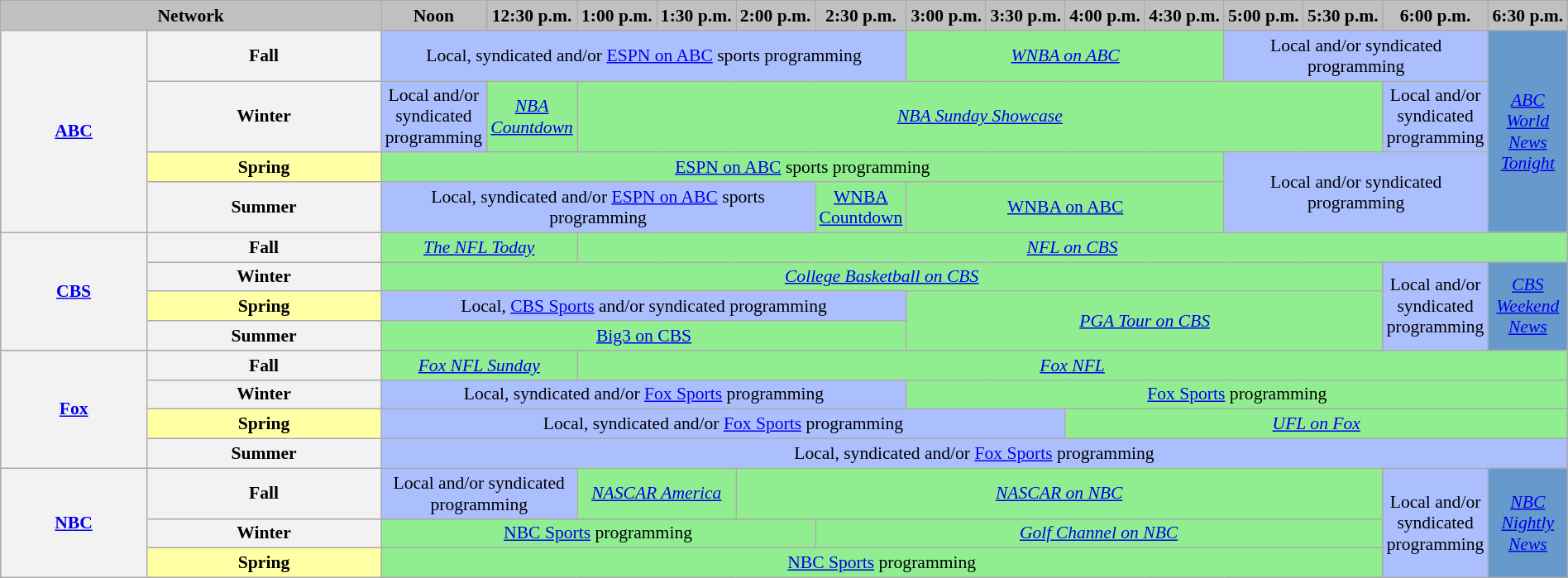<table class="wikitable" style="width:100%;margin-right:0;font-size:90%;text-align:center">
<tr>
<th colspan="2" style="background:#C0C0C0; text-align:center;">Network</th>
<th width="5%" style="background:#C0C0C0; text-align:center;">Noon</th>
<th width="5%" style="background:#C0C0C0; text-align:center;">12:30 p.m.</th>
<th width="5%" style="background:#C0C0C0; text-align:center;">1:00 p.m.</th>
<th width="5%" style="background:#C0C0C0; text-align:center;">1:30 p.m.</th>
<th width="5%" style="background:#C0C0C0; text-align:center;">2:00 p.m.</th>
<th width="5%" style="background:#C0C0C0; text-align:center;">2:30 p.m.</th>
<th width="5%" style="background:#C0C0C0; text-align:center;">3:00 p.m.</th>
<th width="5%" style="background:#C0C0C0; text-align:center;">3:30 p.m.</th>
<th width="5%" style="background:#C0C0C0; text-align:center;">4:00 p.m.</th>
<th width="5%" style="background:#C0C0C0; text-align:center;">4:30 p.m.</th>
<th width="5%" style="background:#C0C0C0; text-align:center;">5:00 p.m.</th>
<th width="5%" style="background:#C0C0C0; text-align:center;">5:30 p.m.</th>
<th width="5%" style="background:#C0C0C0; text-align:center;">6:00 p.m.</th>
<th width="5%" style="background:#C0C0C0; text-align:center;">6:30 p.m.</th>
</tr>
<tr>
<th rowspan="4"><a href='#'>ABC</a></th>
<th>Fall</th>
<td colspan="6" style="background:#abbfff;">Local, syndicated and/or <a href='#'>ESPN on ABC</a> sports programming</td>
<td colspan="4" style="background:lightgreen;"><em><a href='#'>WNBA on ABC</a></em></td>
<td colspan="3" style="background:#abbfff;">Local and/or syndicated programming</td>
<td rowspan="4" style="background: #6699CC;"><em><a href='#'>ABC World News Tonight</a></em></td>
</tr>
<tr>
<th>Winter</th>
<td style="background:#abbfff;">Local and/or syndicated programming</td>
<td style="background:lightgreen;"><em><a href='#'>NBA Countdown</a></em></td>
<td colspan="10" style="background:lightgreen;"><em><a href='#'>NBA Sunday Showcase</a></em></td>
<td style="background:#abbfff;">Local and/or syndicated programming</td>
</tr>
<tr>
<th style="background:#FFFFA3;">Spring</th>
<td colspan="10" style="background:lightgreen;"><a href='#'>ESPN on ABC</a> sports programming</td>
<td rowspan="2" colspan="3" style="background:#abbfff;">Local and/or syndicated programming</td>
</tr>
<tr>
<th>Summer</th>
<td colspan="5" style="background:#abbfff;">Local, syndicated and/or <a href='#'>ESPN on ABC</a> sports programming</td>
<td style="background:lightgreen;"><a href='#'>WNBA Countdown</a></td>
<td colspan="4" style="background:lightgreen;"><a href='#'>WNBA on ABC</a></td>
</tr>
<tr>
<th rowspan="4"><a href='#'>CBS</a></th>
<th>Fall</th>
<td colspan="2" style="background:lightgreen;"><em><a href='#'>The NFL Today</a></em></td>
<td colspan="12" style="background:lightgreen;"><em><a href='#'>NFL on CBS</a></em> </td>
</tr>
<tr>
<th>Winter</th>
<td colspan="12" style="background:lightgreen;"><em><a href='#'>College Basketball on CBS</a></em></td>
<td rowspan="3" style="background:#abbfff;">Local and/or syndicated programming</td>
<td rowspan="3" style="background: #6699CC;"><em><a href='#'>CBS Weekend News</a></em></td>
</tr>
<tr>
<th style="background:#FFFFA3;">Spring</th>
<td colspan="6" style="background:#abbfff;">Local, <a href='#'>CBS Sports</a> and/or syndicated programming</td>
<td colspan="6" rowspan="2" style="background:lightgreen;"><em><a href='#'>PGA Tour on CBS</a></em></td>
</tr>
<tr>
<th>Summer</th>
<td colspan="6" style="background:lightgreen;"><a href='#'>Big3 on CBS</a></td>
</tr>
<tr>
<th rowspan="4"><a href='#'>Fox</a></th>
<th>Fall</th>
<td colspan="2" style="background:lightgreen;"><em><a href='#'>Fox NFL Sunday</a></em></td>
<td colspan="12" style="background:lightgreen;"><em><a href='#'>Fox NFL</a></em> </td>
</tr>
<tr>
<th>Winter</th>
<td colspan="6" style="background:#abbfff;">Local, syndicated and/or <a href='#'>Fox Sports</a> programming</td>
<td colspan="10" style="background:lightgreen"><a href='#'>Fox Sports</a> programming</td>
</tr>
<tr>
<th style="background:#FFFFA3;">Spring</th>
<td colspan="8" style="background:#abbfff;">Local, syndicated and/or <a href='#'>Fox Sports</a> programming</td>
<td colspan="6" style="background:lightgreen;"><em><a href='#'>UFL on Fox</a></em></td>
</tr>
<tr>
<th>Summer</th>
<td colspan="14" style="background:#abbfff;">Local, syndicated and/or <a href='#'>Fox Sports</a> programming</td>
</tr>
<tr>
<th rowspan="3"><a href='#'>NBC</a></th>
<th>Fall</th>
<td colspan="2" style="background:#abbfff;">Local and/or syndicated programming</td>
<td colspan="2" style="background:lightgreen;"><em><a href='#'>NASCAR America</a></em></td>
<td colspan="8" style="background:lightgreen;"><em><a href='#'>NASCAR on NBC</a></em></td>
<td rowspan="3" style="background:#abbfff;">Local and/or syndicated programming</td>
<td rowspan="3" style="background:#6699CC;"><em><a href='#'>NBC Nightly News</a></em></td>
</tr>
<tr>
<th>Winter</th>
<td colspan="5" style="background:lightgreen;"><a href='#'>NBC Sports</a> programming</td>
<td colspan="7" style="background:lightgreen;"><em><a href='#'>Golf Channel on NBC</a></em></td>
</tr>
<tr>
<th style="background:#FFFFA3;">Spring</th>
<td colspan="12" style="background:lightgreen;"><a href='#'>NBC Sports</a> programming</td>
</tr>
</table>
